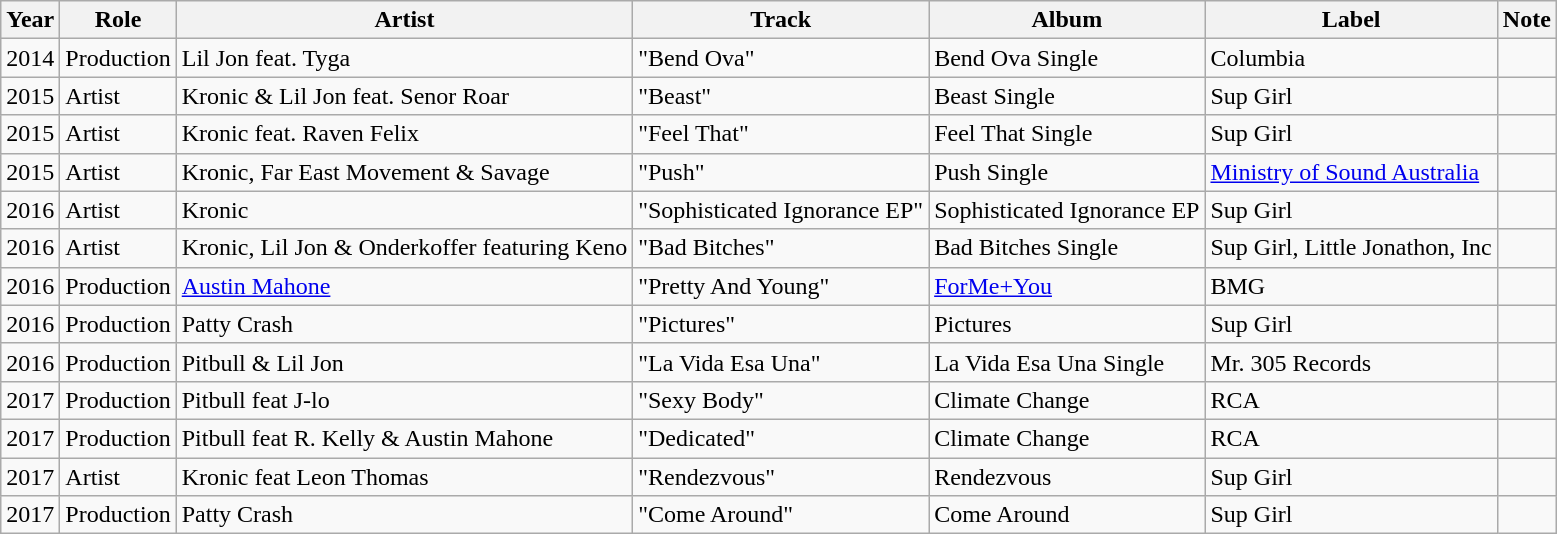<table class="wikitable">
<tr>
<th>Year</th>
<th>Role</th>
<th>Artist</th>
<th>Track</th>
<th>Album</th>
<th>Label</th>
<th>Note</th>
</tr>
<tr>
<td>2014</td>
<td>Production</td>
<td>Lil Jon feat. Tyga</td>
<td>"Bend Ova"</td>
<td>Bend Ova Single</td>
<td>Columbia</td>
<td></td>
</tr>
<tr>
<td>2015</td>
<td>Artist</td>
<td>Kronic & Lil Jon feat. Senor Roar</td>
<td>"Beast"</td>
<td>Beast Single</td>
<td>Sup Girl</td>
<td></td>
</tr>
<tr>
<td>2015</td>
<td>Artist</td>
<td>Kronic feat. Raven Felix</td>
<td>"Feel That"</td>
<td>Feel That Single</td>
<td>Sup Girl</td>
<td></td>
</tr>
<tr>
<td>2015</td>
<td>Artist</td>
<td>Kronic, Far East Movement & Savage</td>
<td>"Push"</td>
<td>Push Single</td>
<td><a href='#'>Ministry of Sound Australia</a></td>
<td></td>
</tr>
<tr>
<td>2016</td>
<td>Artist</td>
<td>Kronic</td>
<td>"Sophisticated Ignorance EP"</td>
<td>Sophisticated Ignorance EP</td>
<td>Sup Girl</td>
<td></td>
</tr>
<tr>
<td>2016</td>
<td>Artist</td>
<td>Kronic, Lil Jon & Onderkoffer featuring Keno</td>
<td>"Bad Bitches"</td>
<td>Bad Bitches Single</td>
<td>Sup Girl, Little Jonathon, Inc</td>
<td></td>
</tr>
<tr>
<td>2016</td>
<td>Production</td>
<td><a href='#'>Austin Mahone</a></td>
<td>"Pretty And Young"</td>
<td><a href='#'>ForMe+You</a></td>
<td>BMG</td>
<td></td>
</tr>
<tr>
<td>2016</td>
<td>Production</td>
<td>Patty Crash</td>
<td>"Pictures"</td>
<td>Pictures</td>
<td>Sup Girl</td>
<td></td>
</tr>
<tr>
<td>2016</td>
<td>Production</td>
<td>Pitbull & Lil Jon</td>
<td>"La Vida Esa Una"</td>
<td>La Vida Esa Una Single</td>
<td>Mr. 305 Records</td>
<td></td>
</tr>
<tr>
<td>2017</td>
<td>Production</td>
<td>Pitbull feat J-lo</td>
<td>"Sexy Body"</td>
<td>Climate Change</td>
<td>RCA</td>
<td></td>
</tr>
<tr>
<td>2017</td>
<td>Production</td>
<td>Pitbull feat R. Kelly & Austin Mahone</td>
<td>"Dedicated"</td>
<td>Climate Change</td>
<td>RCA</td>
<td></td>
</tr>
<tr>
<td>2017</td>
<td>Artist</td>
<td>Kronic feat Leon Thomas</td>
<td>"Rendezvous"</td>
<td>Rendezvous</td>
<td>Sup Girl</td>
<td></td>
</tr>
<tr>
<td>2017</td>
<td>Production</td>
<td>Patty Crash</td>
<td>"Come Around"</td>
<td>Come Around </td>
<td>Sup Girl</td>
<td></td>
</tr>
</table>
